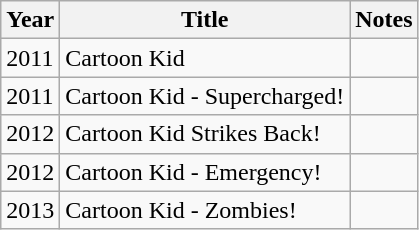<table class="wikitable sortable">
<tr>
<th>Year</th>
<th>Title</th>
<th>Notes</th>
</tr>
<tr>
<td>2011</td>
<td>Cartoon Kid</td>
<td></td>
</tr>
<tr>
<td>2011</td>
<td>Cartoon Kid - Supercharged!</td>
<td></td>
</tr>
<tr>
<td>2012</td>
<td>Cartoon Kid Strikes Back!</td>
<td></td>
</tr>
<tr>
<td>2012</td>
<td>Cartoon Kid - Emergency!</td>
<td></td>
</tr>
<tr>
<td>2013</td>
<td>Cartoon Kid - Zombies!</td>
<td></td>
</tr>
</table>
